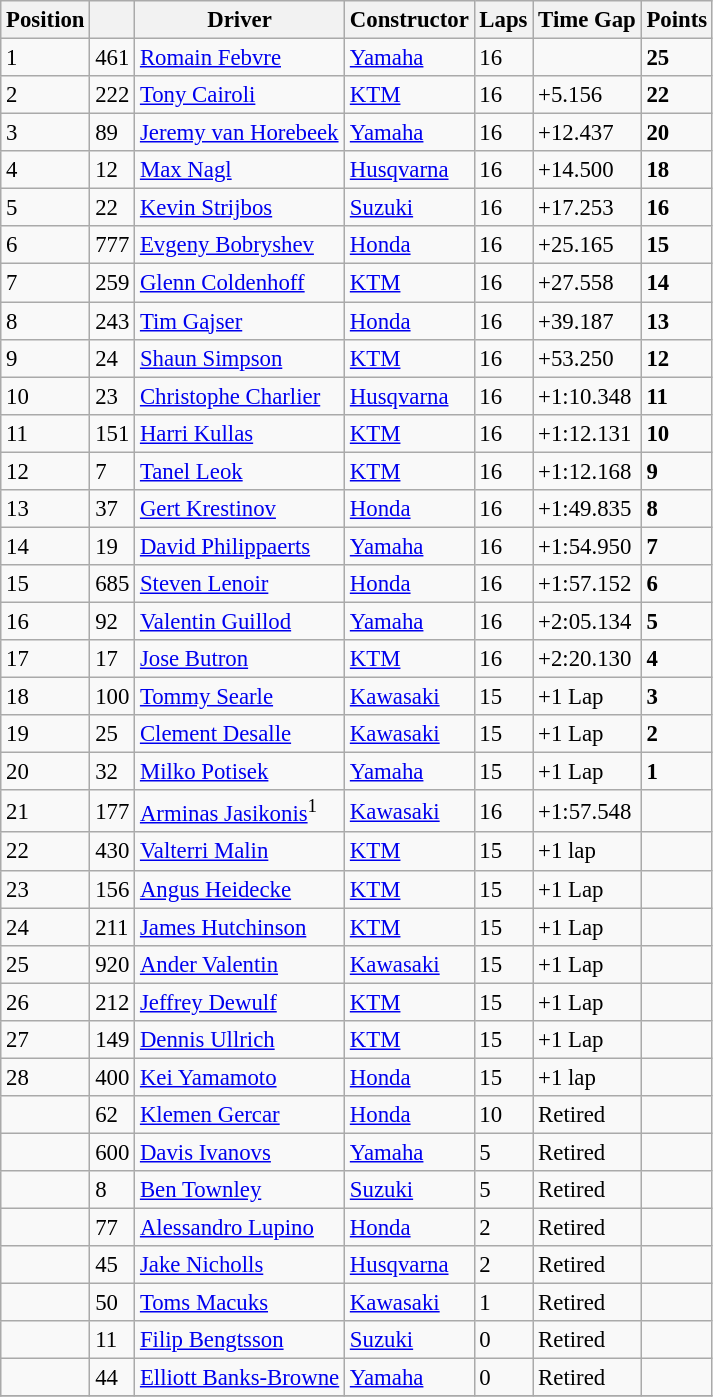<table class="wikitable" style="font-size:95%;">
<tr>
<th>Position</th>
<th></th>
<th>Driver</th>
<th>Constructor</th>
<th>Laps</th>
<th>Time Gap</th>
<th>Points</th>
</tr>
<tr>
<td>1</td>
<td>461</td>
<td> <a href='#'>Romain Febvre</a></td>
<td><a href='#'>Yamaha</a></td>
<td>16</td>
<td></td>
<td><strong>25</strong></td>
</tr>
<tr>
<td>2</td>
<td>222</td>
<td> <a href='#'>Tony Cairoli</a></td>
<td><a href='#'>KTM</a></td>
<td>16</td>
<td>+5.156</td>
<td><strong>22</strong></td>
</tr>
<tr>
<td>3</td>
<td>89</td>
<td> <a href='#'>Jeremy van Horebeek</a></td>
<td><a href='#'>Yamaha</a></td>
<td>16</td>
<td>+12.437</td>
<td><strong>20</strong></td>
</tr>
<tr>
<td>4</td>
<td>12</td>
<td> <a href='#'>Max Nagl</a></td>
<td><a href='#'>Husqvarna</a></td>
<td>16</td>
<td>+14.500</td>
<td><strong>18</strong></td>
</tr>
<tr>
<td>5</td>
<td>22</td>
<td> <a href='#'>Kevin Strijbos</a></td>
<td><a href='#'>Suzuki</a></td>
<td>16</td>
<td>+17.253</td>
<td><strong>16</strong></td>
</tr>
<tr>
<td>6</td>
<td>777</td>
<td> <a href='#'>Evgeny Bobryshev</a></td>
<td><a href='#'>Honda</a></td>
<td>16</td>
<td>+25.165</td>
<td><strong>15</strong></td>
</tr>
<tr>
<td>7</td>
<td>259</td>
<td> <a href='#'>Glenn Coldenhoff</a></td>
<td><a href='#'>KTM</a></td>
<td>16</td>
<td>+27.558</td>
<td><strong>14</strong></td>
</tr>
<tr>
<td>8</td>
<td>243</td>
<td> <a href='#'>Tim Gajser</a></td>
<td><a href='#'>Honda</a></td>
<td>16</td>
<td>+39.187</td>
<td><strong>13</strong></td>
</tr>
<tr>
<td>9</td>
<td>24</td>
<td> <a href='#'>Shaun Simpson</a></td>
<td><a href='#'>KTM</a></td>
<td>16</td>
<td>+53.250</td>
<td><strong>12</strong></td>
</tr>
<tr>
<td>10</td>
<td>23</td>
<td> <a href='#'>Christophe Charlier</a></td>
<td><a href='#'>Husqvarna</a></td>
<td>16</td>
<td>+1:10.348</td>
<td><strong>11</strong></td>
</tr>
<tr>
<td>11</td>
<td>151</td>
<td> <a href='#'>Harri Kullas</a></td>
<td><a href='#'>KTM</a></td>
<td>16</td>
<td>+1:12.131</td>
<td><strong>10</strong></td>
</tr>
<tr>
<td>12</td>
<td>7</td>
<td> <a href='#'>Tanel Leok</a></td>
<td><a href='#'>KTM</a></td>
<td>16</td>
<td>+1:12.168</td>
<td><strong>9</strong></td>
</tr>
<tr>
<td>13</td>
<td>37</td>
<td> <a href='#'>Gert Krestinov</a></td>
<td><a href='#'>Honda</a></td>
<td>16</td>
<td>+1:49.835</td>
<td><strong>8</strong></td>
</tr>
<tr>
<td>14</td>
<td>19</td>
<td> <a href='#'>David Philippaerts</a></td>
<td><a href='#'>Yamaha</a></td>
<td>16</td>
<td>+1:54.950</td>
<td><strong>7</strong></td>
</tr>
<tr>
<td>15</td>
<td>685</td>
<td> <a href='#'>Steven Lenoir</a></td>
<td><a href='#'>Honda</a></td>
<td>16</td>
<td>+1:57.152</td>
<td><strong>6</strong></td>
</tr>
<tr>
<td>16</td>
<td>92</td>
<td> <a href='#'>Valentin Guillod</a></td>
<td><a href='#'>Yamaha</a></td>
<td>16</td>
<td>+2:05.134</td>
<td><strong>5</strong></td>
</tr>
<tr>
<td>17</td>
<td>17</td>
<td> <a href='#'>Jose Butron</a></td>
<td><a href='#'>KTM</a></td>
<td>16</td>
<td>+2:20.130</td>
<td><strong>4</strong></td>
</tr>
<tr>
<td>18</td>
<td>100</td>
<td> <a href='#'>Tommy Searle</a></td>
<td><a href='#'>Kawasaki</a></td>
<td>15</td>
<td>+1 Lap</td>
<td><strong>3</strong></td>
</tr>
<tr>
<td>19</td>
<td>25</td>
<td> <a href='#'>Clement Desalle</a></td>
<td><a href='#'>Kawasaki</a></td>
<td>15</td>
<td>+1 Lap</td>
<td><strong>2</strong></td>
</tr>
<tr>
<td>20</td>
<td>32</td>
<td> <a href='#'>Milko Potisek</a></td>
<td><a href='#'>Yamaha</a></td>
<td>15</td>
<td>+1 Lap</td>
<td><strong>1</strong></td>
</tr>
<tr>
<td>21</td>
<td>177</td>
<td> <a href='#'>Arminas Jasikonis</a><sup>1</sup></td>
<td><a href='#'>Kawasaki</a></td>
<td>16</td>
<td>+1:57.548</td>
<td></td>
</tr>
<tr>
<td>22</td>
<td>430</td>
<td> <a href='#'>Valterri Malin</a></td>
<td><a href='#'>KTM</a></td>
<td>15</td>
<td>+1 lap</td>
<td></td>
</tr>
<tr>
<td>23</td>
<td>156</td>
<td> <a href='#'>Angus Heidecke</a></td>
<td><a href='#'>KTM</a></td>
<td>15</td>
<td>+1 Lap</td>
<td></td>
</tr>
<tr>
<td>24</td>
<td>211</td>
<td> <a href='#'>James Hutchinson</a></td>
<td><a href='#'>KTM</a></td>
<td>15</td>
<td>+1 Lap</td>
<td></td>
</tr>
<tr>
<td>25</td>
<td>920</td>
<td> <a href='#'>Ander Valentin</a></td>
<td><a href='#'>Kawasaki</a></td>
<td>15</td>
<td>+1 Lap</td>
<td></td>
</tr>
<tr>
<td>26</td>
<td>212</td>
<td> <a href='#'>Jeffrey Dewulf</a></td>
<td><a href='#'>KTM</a></td>
<td>15</td>
<td>+1 Lap</td>
<td></td>
</tr>
<tr>
<td>27</td>
<td>149</td>
<td> <a href='#'>Dennis Ullrich</a></td>
<td><a href='#'>KTM</a></td>
<td>15</td>
<td>+1 Lap</td>
<td></td>
</tr>
<tr>
<td>28</td>
<td>400</td>
<td> <a href='#'>Kei Yamamoto</a></td>
<td><a href='#'>Honda</a></td>
<td>15</td>
<td>+1 lap</td>
<td></td>
</tr>
<tr>
<td></td>
<td>62</td>
<td> <a href='#'>Klemen Gercar</a></td>
<td><a href='#'>Honda</a></td>
<td>10</td>
<td>Retired</td>
<td></td>
</tr>
<tr>
<td></td>
<td>600</td>
<td> <a href='#'>Davis Ivanovs</a></td>
<td><a href='#'>Yamaha</a></td>
<td>5</td>
<td>Retired</td>
<td></td>
</tr>
<tr>
<td></td>
<td>8</td>
<td> <a href='#'>Ben Townley</a></td>
<td><a href='#'>Suzuki</a></td>
<td>5</td>
<td>Retired</td>
<td></td>
</tr>
<tr>
<td></td>
<td>77</td>
<td> <a href='#'>Alessandro Lupino</a></td>
<td><a href='#'>Honda</a></td>
<td>2</td>
<td>Retired</td>
<td></td>
</tr>
<tr>
<td></td>
<td>45</td>
<td> <a href='#'>Jake Nicholls</a></td>
<td><a href='#'>Husqvarna</a></td>
<td>2</td>
<td>Retired</td>
<td></td>
</tr>
<tr>
<td></td>
<td>50</td>
<td> <a href='#'>Toms Macuks</a></td>
<td><a href='#'>Kawasaki</a></td>
<td>1</td>
<td>Retired</td>
<td></td>
</tr>
<tr>
<td></td>
<td>11</td>
<td> <a href='#'>Filip Bengtsson</a></td>
<td><a href='#'>Suzuki</a></td>
<td>0</td>
<td>Retired</td>
<td></td>
</tr>
<tr>
<td></td>
<td>44</td>
<td> <a href='#'>Elliott Banks-Browne</a></td>
<td><a href='#'>Yamaha</a></td>
<td>0</td>
<td>Retired</td>
<td></td>
</tr>
<tr>
</tr>
</table>
